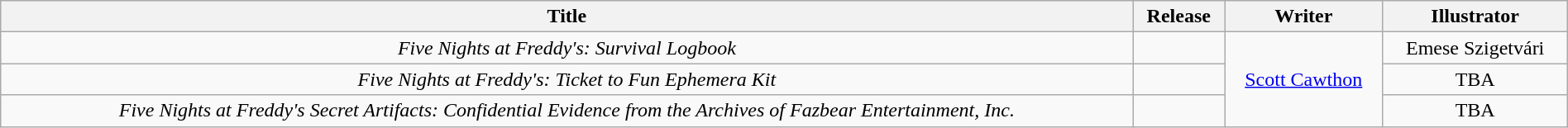<table class="wikitable plainrowheaders sortable" style="text-align:center" border="1" width="100%">
<tr>
<th scope="col">Title</th>
<th scope="col">Release</th>
<th scope="col">Writer</th>
<th scope="col">Illustrator</th>
</tr>
<tr>
<td><em>Five Nights at Freddy's: Survival Logbook</em></td>
<td></td>
<td rowspan="3"><a href='#'>Scott Cawthon</a></td>
<td>Emese Szigetvári</td>
</tr>
<tr>
<td><em>Five Nights at Freddy's: Ticket to Fun Ephemera Kit</em></td>
<td></td>
<td>TBA</td>
</tr>
<tr>
<td><em>Five Nights at Freddy's Secret Artifacts: Confidential Evidence from the Archives of Fazbear Entertainment, Inc.</em></td>
<td></td>
<td>TBA</td>
</tr>
</table>
